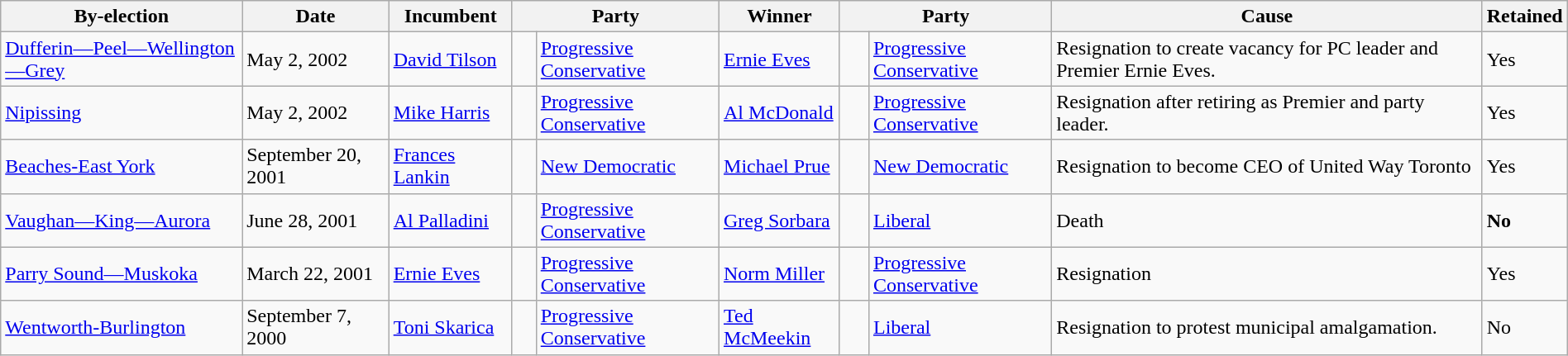<table class=wikitable style="width:100%">
<tr>
<th>By-election</th>
<th>Date</th>
<th>Incumbent</th>
<th colspan=2>Party</th>
<th>Winner</th>
<th colspan=2>Party</th>
<th>Cause</th>
<th>Retained</th>
</tr>
<tr>
<td><a href='#'>Dufferin—Peel—Wellington—Grey</a></td>
<td>May 2, 2002</td>
<td><a href='#'>David Tilson</a></td>
<td>   </td>
<td><a href='#'>Progressive Conservative</a></td>
<td><a href='#'>Ernie Eves</a></td>
<td>   </td>
<td><a href='#'>Progressive Conservative</a></td>
<td>Resignation to create vacancy for PC leader and Premier Ernie Eves.</td>
<td>Yes</td>
</tr>
<tr>
<td><a href='#'>Nipissing</a></td>
<td>May 2, 2002</td>
<td><a href='#'>Mike Harris</a></td>
<td>   </td>
<td><a href='#'>Progressive Conservative</a></td>
<td><a href='#'>Al McDonald</a></td>
<td>   </td>
<td><a href='#'>Progressive Conservative</a></td>
<td>Resignation after retiring as Premier and party leader.</td>
<td>Yes</td>
</tr>
<tr>
<td><a href='#'>Beaches-East York</a></td>
<td>September 20, 2001</td>
<td><a href='#'>Frances Lankin</a></td>
<td>   </td>
<td><a href='#'>New Democratic</a></td>
<td><a href='#'>Michael Prue</a></td>
<td>   </td>
<td><a href='#'>New Democratic</a></td>
<td>Resignation to become CEO of United Way Toronto</td>
<td>Yes</td>
</tr>
<tr>
<td><a href='#'>Vaughan—King—Aurora</a></td>
<td>June 28, 2001</td>
<td><a href='#'>Al Palladini</a></td>
<td>   </td>
<td><a href='#'>Progressive Conservative</a></td>
<td><a href='#'>Greg Sorbara</a></td>
<td>    </td>
<td><a href='#'>Liberal</a></td>
<td>Death</td>
<td><strong>No</strong></td>
</tr>
<tr>
<td><a href='#'>Parry Sound—Muskoka</a></td>
<td>March 22, 2001</td>
<td><a href='#'>Ernie Eves</a></td>
<td>   </td>
<td><a href='#'>Progressive Conservative</a></td>
<td><a href='#'>Norm Miller</a></td>
<td>   </td>
<td><a href='#'>Progressive Conservative</a></td>
<td>Resignation</td>
<td>Yes</td>
</tr>
<tr>
<td><a href='#'>Wentworth-Burlington</a></td>
<td>September 7, 2000</td>
<td><a href='#'>Toni Skarica</a></td>
<td>   </td>
<td><a href='#'>Progressive Conservative</a></td>
<td><a href='#'>Ted McMeekin</a></td>
<td>    </td>
<td><a href='#'>Liberal</a></td>
<td>Resignation to protest municipal amalgamation.</td>
<td>No</td>
</tr>
</table>
